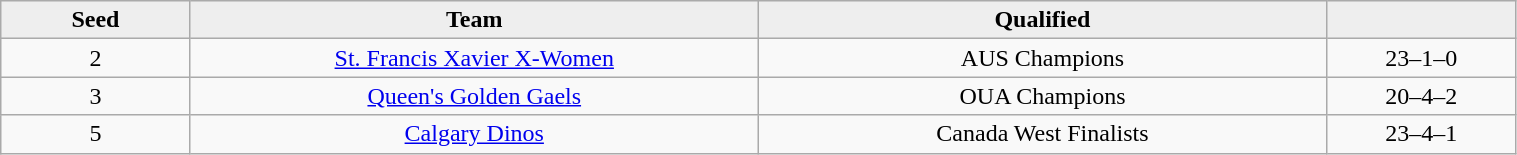<table class="wikitable" width="80%">
<tr align="center"  style=" background:#EEEEEE; color:#000000;">
<th style="background:#EEEEEE;" width=10%>Seed</th>
<th width=30% style="background:#EEEEEE;">Team</th>
<th width=30% style="background:#EEEEEE;">Qualified</th>
<th width=10% style="background:#EEEEEE;"></th>
</tr>
<tr align="center" bgcolor="">
<td>2</td>
<td><a href='#'>St. Francis Xavier X-Women</a></td>
<td>AUS Champions</td>
<td>23–1–0</td>
</tr>
<tr align="center" bgcolor="">
<td>3</td>
<td><a href='#'>Queen's Golden Gaels</a></td>
<td>OUA Champions</td>
<td>20–4–2</td>
</tr>
<tr align="center" bgcolor="">
<td>5</td>
<td><a href='#'>Calgary Dinos</a></td>
<td>Canada West Finalists</td>
<td>23–4–1</td>
</tr>
</table>
